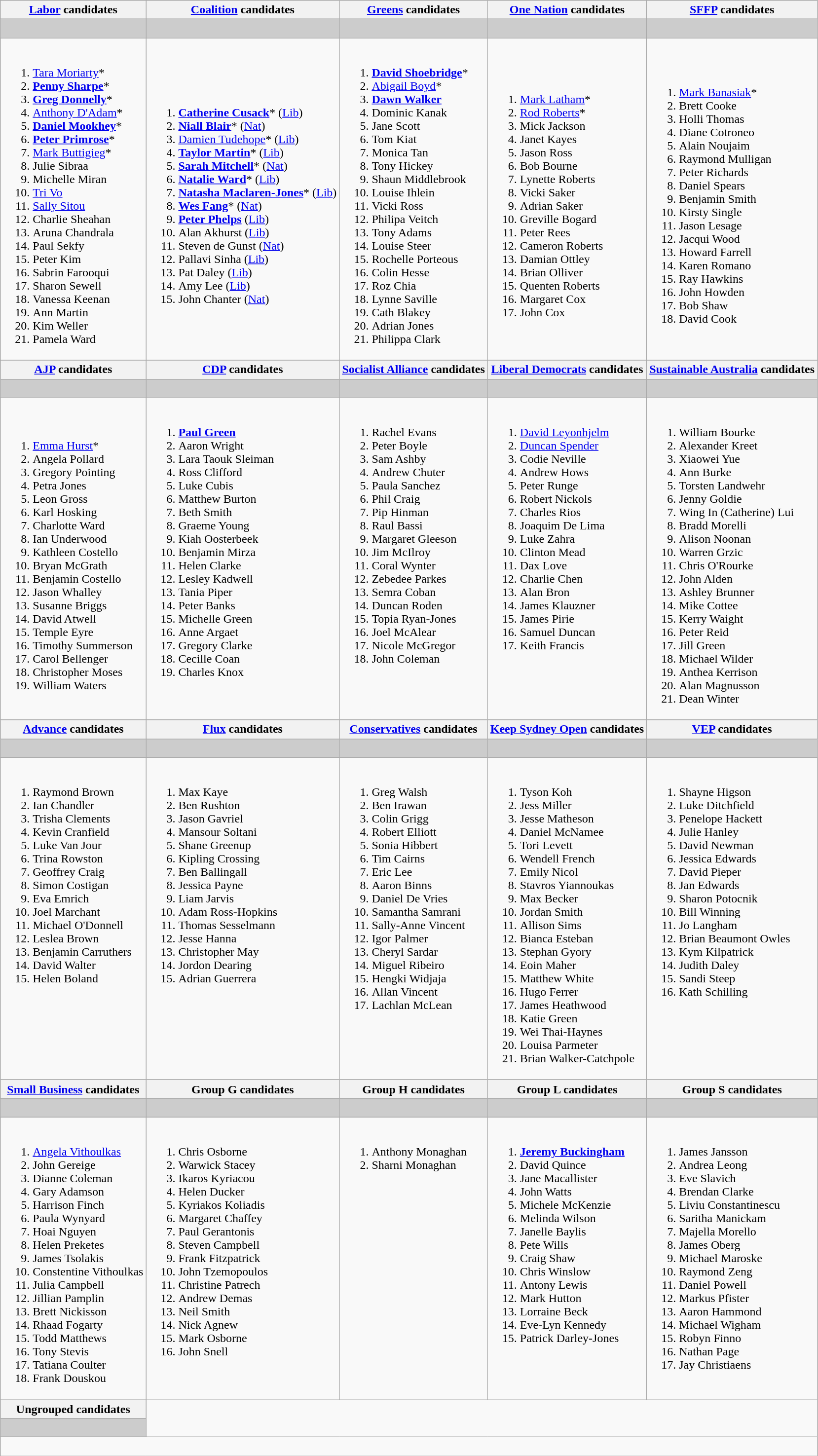<table class="wikitable">
<tr>
<th><a href='#'>Labor</a> candidates</th>
<th><a href='#'>Coalition</a> candidates</th>
<th><a href='#'>Greens</a> candidates</th>
<th><a href='#'>One Nation</a> candidates</th>
<th><a href='#'>SFFP</a> candidates</th>
</tr>
<tr bgcolor="#cccccc">
<td></td>
<td></td>
<td></td>
<td></td>
<td> </td>
</tr>
<tr>
<td><br><ol><li><a href='#'>Tara Moriarty</a>*</li><li><strong><a href='#'>Penny Sharpe</a></strong>*</li><li><strong><a href='#'>Greg Donnelly</a></strong>*</li><li><a href='#'>Anthony D'Adam</a>*</li><li><strong><a href='#'>Daniel Mookhey</a></strong>*</li><li><strong><a href='#'>Peter Primrose</a></strong>*</li><li><a href='#'>Mark Buttigieg</a>*</li><li>Julie Sibraa</li><li>Michelle Miran</li><li><a href='#'>Tri Vo</a></li><li><a href='#'>Sally Sitou</a></li><li>Charlie Sheahan</li><li>Aruna Chandrala</li><li>Paul Sekfy</li><li>Peter Kim</li><li>Sabrin Farooqui</li><li>Sharon Sewell</li><li>Vanessa Keenan</li><li>Ann Martin</li><li>Kim Weller</li><li>Pamela Ward</li></ol></td>
<td><br><ol><li><strong><a href='#'>Catherine Cusack</a></strong>* (<a href='#'>Lib</a>)</li><li><strong><a href='#'>Niall Blair</a></strong>* (<a href='#'>Nat</a>)</li><li><a href='#'>Damien Tudehope</a>* (<a href='#'>Lib</a>)</li><li><strong><a href='#'>Taylor Martin</a></strong>* (<a href='#'>Lib</a>)</li><li><strong><a href='#'>Sarah Mitchell</a></strong>* (<a href='#'>Nat</a>)</li><li><strong><a href='#'>Natalie Ward</a></strong>* (<a href='#'>Lib</a>)</li><li><strong><a href='#'>Natasha Maclaren-Jones</a></strong>* (<a href='#'>Lib</a>)</li><li><strong><a href='#'>Wes Fang</a></strong>* (<a href='#'>Nat</a>)</li><li><strong><a href='#'>Peter Phelps</a></strong> (<a href='#'>Lib</a>)</li><li>Alan Akhurst (<a href='#'>Lib</a>)</li><li>Steven de Gunst (<a href='#'>Nat</a>)</li><li>Pallavi Sinha (<a href='#'>Lib</a>)</li><li>Pat Daley (<a href='#'>Lib</a>)</li><li>Amy Lee (<a href='#'>Lib</a>)</li><li>John Chanter (<a href='#'>Nat</a>)</li></ol></td>
<td><br><ol><li><strong><a href='#'>David Shoebridge</a></strong>*</li><li><a href='#'>Abigail Boyd</a>*</li><li><strong><a href='#'>Dawn Walker</a></strong></li><li>Dominic Kanak</li><li>Jane Scott</li><li>Tom Kiat</li><li>Monica Tan</li><li>Tony Hickey</li><li>Shaun Middlebrook</li><li>Louise Ihlein</li><li>Vicki Ross</li><li>Philipa Veitch</li><li>Tony Adams</li><li>Louise Steer</li><li>Rochelle Porteous</li><li>Colin Hesse</li><li>Roz Chia</li><li>Lynne Saville</li><li>Cath Blakey</li><li>Adrian Jones</li><li>Philippa Clark</li></ol></td>
<td><br><ol><li><a href='#'>Mark Latham</a>*</li><li><a href='#'>Rod Roberts</a>*</li><li>Mick Jackson</li><li>Janet Kayes</li><li>Jason Ross</li><li>Bob Bourne</li><li>Lynette Roberts</li><li>Vicki Saker</li><li>Adrian Saker</li><li>Greville Bogard</li><li>Peter Rees</li><li>Cameron Roberts</li><li>Damian Ottley</li><li>Brian Olliver</li><li>Quenten Roberts</li><li>Margaret Cox</li><li>John Cox</li></ol></td>
<td><br><ol><li><a href='#'>Mark Banasiak</a>*</li><li>Brett Cooke</li><li>Holli Thomas</li><li>Diane Cotroneo</li><li>Alain Noujaim</li><li>Raymond Mulligan</li><li>Peter Richards</li><li>Daniel Spears</li><li>Benjamin Smith</li><li>Kirsty Single</li><li>Jason Lesage</li><li>Jacqui Wood</li><li>Howard Farrell</li><li>Karen Romano</li><li>Ray Hawkins</li><li>John Howden</li><li>Bob Shaw</li><li>David Cook</li></ol></td>
</tr>
<tr>
</tr>
<tr bgcolor="#cccccc">
<th><a href='#'>AJP</a> candidates</th>
<th><a href='#'>CDP</a> candidates</th>
<th><a href='#'>Socialist Alliance</a> candidates</th>
<th><a href='#'>Liberal Democrats</a> candidates</th>
<th><a href='#'>Sustainable Australia</a> candidates</th>
</tr>
<tr bgcolor="#cccccc">
<td></td>
<td></td>
<td></td>
<td></td>
<td> </td>
</tr>
<tr>
<td><br><ol><li><a href='#'>Emma Hurst</a>*</li><li>Angela Pollard</li><li>Gregory Pointing</li><li>Petra Jones</li><li>Leon Gross</li><li>Karl Hosking</li><li>Charlotte Ward</li><li>Ian Underwood</li><li>Kathleen Costello</li><li>Bryan McGrath</li><li>Benjamin Costello</li><li>Jason Whalley</li><li>Susanne Briggs</li><li>David Atwell</li><li>Temple Eyre</li><li>Timothy Summerson</li><li>Carol Bellenger</li><li>Christopher Moses</li><li>William Waters</li></ol></td>
<td valign=top><br><ol><li><strong><a href='#'>Paul Green</a></strong></li><li>Aaron Wright</li><li>Lara Taouk Sleiman</li><li>Ross Clifford</li><li>Luke Cubis</li><li>Matthew Burton</li><li>Beth Smith</li><li>Graeme Young</li><li>Kiah Oosterbeek</li><li>Benjamin Mirza</li><li>Helen Clarke</li><li>Lesley Kadwell</li><li>Tania Piper</li><li>Peter Banks</li><li>Michelle Green</li><li>Anne Argaet</li><li>Gregory Clarke</li><li>Cecille Coan</li><li>Charles Knox</li></ol></td>
<td valign=top><br><ol><li>Rachel Evans</li><li>Peter Boyle</li><li>Sam Ashby</li><li>Andrew Chuter</li><li>Paula Sanchez</li><li>Phil Craig</li><li>Pip Hinman</li><li>Raul Bassi</li><li>Margaret Gleeson</li><li>Jim McIlroy</li><li>Coral Wynter</li><li>Zebedee Parkes</li><li>Semra Coban</li><li>Duncan Roden</li><li>Topia Ryan-Jones</li><li>Joel McAlear</li><li>Nicole McGregor</li><li>John Coleman</li></ol></td>
<td valign=top><br><ol><li><a href='#'>David Leyonhjelm</a></li><li><a href='#'>Duncan Spender</a></li><li>Codie Neville</li><li>Andrew Hows</li><li>Peter Runge</li><li>Robert Nickols</li><li>Charles Rios</li><li>Joaquim De Lima</li><li>Luke Zahra</li><li>Clinton Mead</li><li>Dax Love</li><li>Charlie Chen</li><li>Alan Bron</li><li>James Klauzner</li><li>James Pirie</li><li>Samuel Duncan</li><li>Keith Francis</li></ol></td>
<td valign=top><br><ol><li>William Bourke</li><li>Alexander Kreet</li><li>Xiaowei Yue</li><li>Ann Burke</li><li>Torsten Landwehr</li><li>Jenny Goldie</li><li>Wing In (Catherine) Lui</li><li>Bradd Morelli</li><li>Alison Noonan</li><li>Warren Grzic</li><li>Chris O'Rourke</li><li>John Alden</li><li>Ashley Brunner</li><li>Mike Cottee</li><li>Kerry Waight</li><li>Peter Reid</li><li>Jill Green</li><li>Michael Wilder</li><li>Anthea Kerrison</li><li>Alan Magnusson</li><li>Dean Winter</li></ol></td>
</tr>
<tr bgcolor="#cccccc">
<th><a href='#'>Advance</a> candidates</th>
<th><a href='#'>Flux</a> candidates</th>
<th><a href='#'>Conservatives</a> candidates</th>
<th><a href='#'>Keep Sydney Open</a> candidates</th>
<th><a href='#'>VEP</a> candidates</th>
</tr>
<tr bgcolor="#cccccc">
<td> </td>
<td></td>
<td> </td>
<td> </td>
<td> </td>
</tr>
<tr>
<td valign=top><br><ol><li>Raymond Brown</li><li>Ian Chandler</li><li>Trisha Clements</li><li>Kevin Cranfield</li><li>Luke Van Jour</li><li>Trina Rowston</li><li>Geoffrey Craig</li><li>Simon Costigan</li><li>Eva Emrich</li><li>Joel Marchant</li><li>Michael O'Donnell</li><li>Leslea Brown</li><li>Benjamin Carruthers</li><li>David Walter</li><li>Helen Boland</li></ol></td>
<td valign=top><br><ol><li>Max Kaye</li><li>Ben Rushton</li><li>Jason Gavriel</li><li>Mansour Soltani</li><li>Shane Greenup</li><li>Kipling Crossing</li><li>Ben Ballingall</li><li>Jessica Payne</li><li>Liam Jarvis</li><li>Adam Ross-Hopkins</li><li>Thomas Sesselmann</li><li>Jesse Hanna</li><li>Christopher May</li><li>Jordon Dearing</li><li>Adrian Guerrera</li></ol></td>
<td valign=top><br><ol><li>Greg Walsh</li><li>Ben Irawan</li><li>Colin Grigg</li><li>Robert Elliott</li><li>Sonia Hibbert</li><li>Tim Cairns</li><li>Eric Lee</li><li>Aaron Binns</li><li>Daniel De Vries</li><li>Samantha Samrani</li><li>Sally-Anne Vincent</li><li>Igor Palmer</li><li>Cheryl Sardar</li><li>Miguel Ribeiro</li><li>Hengki Widjaja</li><li>Allan Vincent</li><li>Lachlan McLean</li></ol></td>
<td valign=top><br><ol><li>Tyson Koh</li><li>Jess Miller</li><li>Jesse Matheson</li><li>Daniel McNamee</li><li>Tori Levett</li><li>Wendell French</li><li>Emily Nicol</li><li>Stavros Yiannoukas</li><li>Max Becker</li><li>Jordan Smith</li><li>Allison Sims</li><li>Bianca Esteban</li><li>Stephan Gyory</li><li>Eoin Maher</li><li>Matthew White</li><li>Hugo Ferrer</li><li>James Heathwood</li><li>Katie Green</li><li>Wei Thai-Haynes</li><li>Louisa Parmeter</li><li>Brian Walker-Catchpole</li></ol></td>
<td valign=top><br><ol><li>Shayne Higson</li><li>Luke Ditchfield</li><li>Penelope Hackett</li><li>Julie Hanley</li><li>David Newman</li><li>Jessica Edwards</li><li>David Pieper</li><li>Jan Edwards</li><li>Sharon Potocnik</li><li>Bill Winning</li><li>Jo Langham</li><li>Brian Beaumont Owles</li><li>Kym Kilpatrick</li><li>Judith Daley</li><li>Sandi Steep</li><li>Kath Schilling</li></ol></td>
</tr>
<tr bgcolor="#cccccc">
<th><a href='#'>Small Business</a> candidates</th>
<th>Group G candidates</th>
<th>Group H candidates</th>
<th>Group L candidates</th>
<th>Group S candidates</th>
</tr>
<tr bgcolor="#cccccc">
<td> </td>
<td> </td>
<td></td>
<td> </td>
<td></td>
</tr>
<tr>
<td valign=top><br><ol><li><a href='#'>Angela Vithoulkas</a></li><li>John Gereige</li><li>Dianne Coleman</li><li>Gary Adamson</li><li>Harrison Finch</li><li>Paula Wynyard</li><li>Hoai Nguyen</li><li>Helen Preketes</li><li>James Tsolakis</li><li>Constentine Vithoulkas</li><li>Julia Campbell</li><li>Jillian Pamplin</li><li>Brett Nickisson</li><li>Rhaad Fogarty</li><li>Todd Matthews</li><li>Tony Stevis</li><li>Tatiana Coulter</li><li>Frank Douskou</li></ol></td>
<td valign=top><br><ol><li>Chris Osborne</li><li>Warwick Stacey</li><li>Ikaros Kyriacou</li><li>Helen Ducker</li><li>Kyriakos Koliadis</li><li>Margaret Chaffey</li><li>Paul Gerantonis</li><li>Steven Campbell</li><li>Frank Fitzpatrick</li><li>John Tzemopoulos</li><li>Christine Patrech</li><li>Andrew Demas</li><li>Neil Smith</li><li>Nick Agnew</li><li>Mark Osborne</li><li>John Snell</li></ol></td>
<td valign=top><br><ol><li>Anthony Monaghan</li><li>Sharni Monaghan</li></ol></td>
<td valign=top><br><ol><li><strong><a href='#'>Jeremy Buckingham</a></strong></li><li>David Quince</li><li>Jane Macallister</li><li>John Watts</li><li>Michele McKenzie</li><li>Melinda Wilson</li><li>Janelle Baylis</li><li>Pete Wills</li><li>Craig Shaw</li><li>Chris Winslow</li><li>Antony Lewis</li><li>Mark Hutton</li><li>Lorraine Beck</li><li>Eve-Lyn Kennedy</li><li>Patrick Darley-Jones</li></ol></td>
<td valign=top><br><ol><li>James Jansson</li><li>Andrea Leong</li><li>Eve Slavich</li><li>Brendan Clarke</li><li>Liviu Constantinescu</li><li>Saritha Manickam</li><li>Majella Morello</li><li>James Oberg</li><li>Michael Maroske</li><li>Raymond Zeng</li><li>Daniel Powell</li><li>Markus Pfister</li><li>Aaron Hammond</li><li>Michael Wigham</li><li>Robyn Finno</li><li>Nathan Page</li><li>Jay Christiaens</li></ol></td>
</tr>
<tr bgcolor="#cccccc">
<th>Ungrouped candidates</th>
</tr>
<tr bgcolor="#cccccc">
<td> </td>
</tr>
<tr>
<td valign=top colspan=5><br></td>
</tr>
</table>
